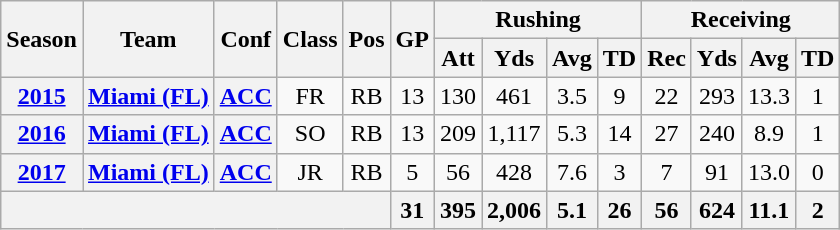<table class="wikitable" style="text-align: center;">
<tr>
<th rowspan="2">Season</th>
<th rowspan="2">Team</th>
<th rowspan="2">Conf</th>
<th rowspan="2">Class</th>
<th rowspan="2">Pos</th>
<th rowspan="2">GP</th>
<th colspan="4">Rushing</th>
<th colspan="4">Receiving</th>
</tr>
<tr>
<th>Att</th>
<th>Yds</th>
<th>Avg</th>
<th>TD</th>
<th>Rec</th>
<th>Yds</th>
<th>Avg</th>
<th>TD</th>
</tr>
<tr>
<th><a href='#'>2015</a></th>
<th><a href='#'>Miami (FL)</a></th>
<th><a href='#'>ACC</a></th>
<td>FR</td>
<td>RB</td>
<td>13</td>
<td>130</td>
<td>461</td>
<td>3.5</td>
<td>9</td>
<td>22</td>
<td>293</td>
<td>13.3</td>
<td>1</td>
</tr>
<tr>
<th><a href='#'>2016</a></th>
<th><a href='#'>Miami (FL)</a></th>
<th><a href='#'>ACC</a></th>
<td>SO</td>
<td>RB</td>
<td>13</td>
<td>209</td>
<td>1,117</td>
<td>5.3</td>
<td>14</td>
<td>27</td>
<td>240</td>
<td>8.9</td>
<td>1</td>
</tr>
<tr>
<th><a href='#'>2017</a></th>
<th><a href='#'>Miami (FL)</a></th>
<th><a href='#'>ACC</a></th>
<td>JR</td>
<td>RB</td>
<td>5</td>
<td>56</td>
<td>428</td>
<td>7.6</td>
<td>3</td>
<td>7</td>
<td>91</td>
<td>13.0</td>
<td>0</td>
</tr>
<tr>
<th colspan="5"></th>
<th>31</th>
<th>395</th>
<th>2,006</th>
<th>5.1</th>
<th>26</th>
<th>56</th>
<th>624</th>
<th>11.1</th>
<th>2</th>
</tr>
</table>
